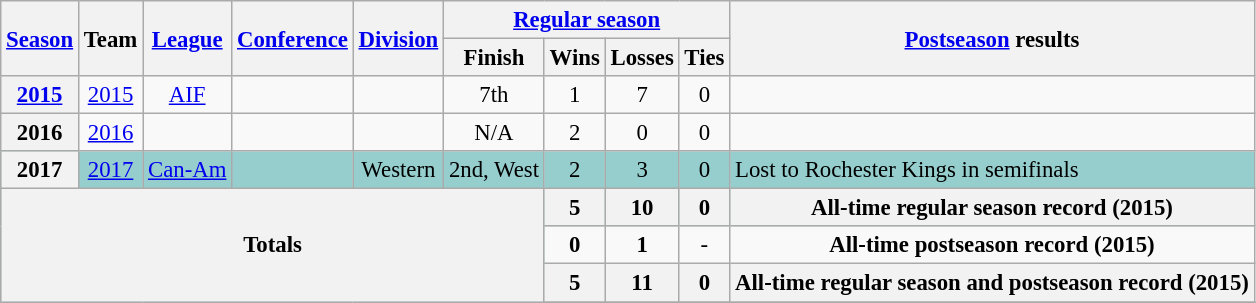<table class="wikitable" style="font-size: 95%;">
<tr>
<th rowspan="2"><a href='#'>Season</a></th>
<th rowspan="2">Team</th>
<th rowspan="2"><a href='#'>League</a></th>
<th rowspan="2"><a href='#'>Conference</a></th>
<th rowspan="2"><a href='#'>Division</a></th>
<th colspan="4"><a href='#'>Regular season</a></th>
<th rowspan="2"><a href='#'>Postseason</a> results</th>
</tr>
<tr>
<th>Finish</th>
<th>Wins</th>
<th>Losses</th>
<th>Ties</th>
</tr>
<tr>
<th style="text-align:center;"><a href='#'>2015</a></th>
<td style="text-align:center;"><a href='#'>2015</a></td>
<td style="text-align:center;"><a href='#'>AIF</a></td>
<td style="text-align:center;"></td>
<td style="text-align:center;"></td>
<td style="text-align:center;">7th</td>
<td style="text-align:center;">1</td>
<td style="text-align:center;">7</td>
<td style="text-align:center;">0</td>
<td></td>
</tr>
<tr>
<th style="text-align:center;">2016</th>
<td style="text-align:center;"><a href='#'>2016</a></td>
<td style="text-align:center;"></td>
<td style="text-align:center;"></td>
<td style="text-align:center;"></td>
<td style="text-align:center;">N/A</td>
<td style="text-align:center;">2</td>
<td style="text-align:center;">0</td>
<td style="text-align:center;">0</td>
<td></td>
</tr>
<tr style=" background:#96cdcd;">
<th style="text-align:center;">2017</th>
<td style="text-align:center;"><a href='#'>2017</a></td>
<td style="text-align:center;"><a href='#'>Can-Am</a></td>
<td style="text-align:center;"></td>
<td style="text-align:center;">Western</td>
<td style="text-align:center;">2nd, West</td>
<td style="text-align:center;">2</td>
<td style="text-align:center;">3</td>
<td style="text-align:center;">0</td>
<td>Lost to Rochester Kings in semifinals</td>
</tr>
<tr style="background:#96cdcd;">
<th style="text-align:center;" rowspan="5" colspan="6">Totals</th>
<th style="text-align:center;"><strong>5</strong></th>
<th style="text-align:center;"><strong>10</strong></th>
<th style="text-align:center;"><strong>0</strong></th>
<th style="text-align:center;" colspan="3"><strong>All-time regular season record (2015)</strong></th>
</tr>
<tr style="text-align:center;">
<td><strong>0</strong></td>
<td><strong>1</strong></td>
<td>-</td>
<td colspan="3"><strong>All-time postseason record (2015)</strong></td>
</tr>
<tr>
<th style="text-align:center;"><strong>5</strong></th>
<th style="text-align:center;"><strong>11</strong></th>
<th style="text-align:center;"><strong>0</strong></th>
<th style="text-align:center;" colspan="3"><strong>All-time regular season and  postseason record (2015)</strong></th>
</tr>
<tr>
</tr>
</table>
